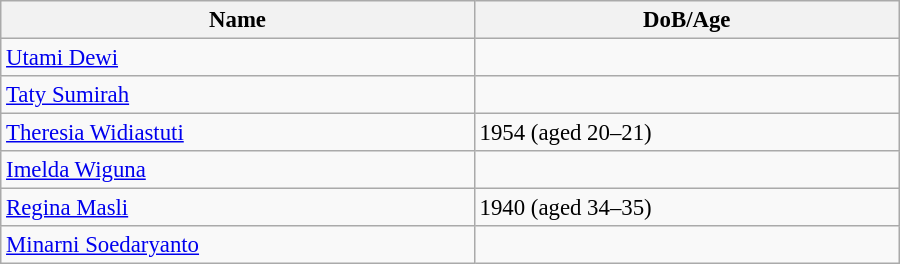<table class="wikitable" style="width:600px; font-size:95%;">
<tr>
<th align="left">Name</th>
<th align="left">DoB/Age</th>
</tr>
<tr>
<td align="left"><a href='#'>Utami Dewi</a></td>
<td align="left"></td>
</tr>
<tr>
<td align="left"><a href='#'>Taty Sumirah</a></td>
<td align="left"></td>
</tr>
<tr>
<td align="left"><a href='#'>Theresia Widiastuti</a></td>
<td align="left">1954 (aged 20–21)</td>
</tr>
<tr>
<td align="left"><a href='#'>Imelda Wiguna</a></td>
<td align="left"></td>
</tr>
<tr>
<td align="left"><a href='#'>Regina Masli</a></td>
<td align="left">1940 (aged 34–35)</td>
</tr>
<tr>
<td align="left"><a href='#'>Minarni Soedaryanto</a></td>
<td align="left"></td>
</tr>
</table>
